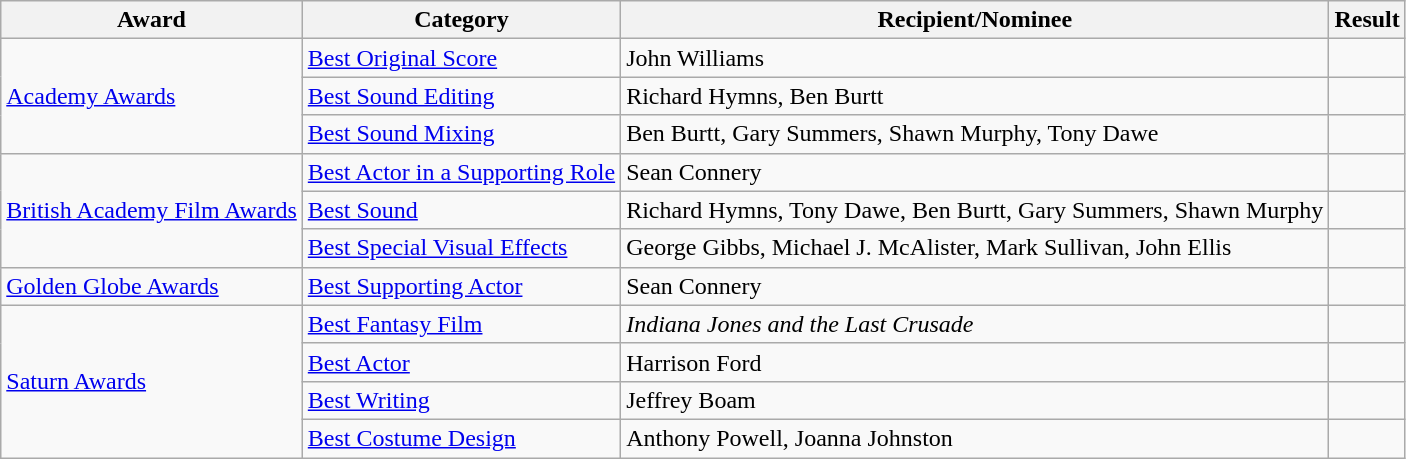<table class="wikitable plainrowheaders sortable">
<tr>
<th scope="col">Award</th>
<th scope="col">Category</th>
<th scope="col">Recipient/Nominee</th>
<th scope="col">Result</th>
</tr>
<tr>
<td rowspan="3"><a href='#'>Academy Awards</a></td>
<td><a href='#'>Best Original Score</a></td>
<td>John Williams</td>
<td></td>
</tr>
<tr>
<td><a href='#'>Best Sound Editing</a></td>
<td>Richard Hymns, Ben Burtt</td>
<td></td>
</tr>
<tr>
<td><a href='#'>Best Sound Mixing</a></td>
<td>Ben Burtt, Gary Summers, Shawn Murphy, Tony Dawe</td>
<td></td>
</tr>
<tr>
<td rowspan="3"><a href='#'>British Academy Film Awards</a></td>
<td><a href='#'>Best Actor in a Supporting Role</a></td>
<td>Sean Connery</td>
<td></td>
</tr>
<tr>
<td><a href='#'>Best Sound</a></td>
<td>Richard Hymns, Tony Dawe, Ben Burtt, Gary Summers, Shawn Murphy</td>
<td></td>
</tr>
<tr>
<td><a href='#'>Best Special Visual Effects</a></td>
<td>George Gibbs, Michael J. McAlister, Mark Sullivan, John Ellis</td>
<td></td>
</tr>
<tr>
<td><a href='#'>Golden Globe Awards</a></td>
<td><a href='#'>Best Supporting Actor</a></td>
<td>Sean Connery</td>
<td></td>
</tr>
<tr>
<td rowspan="4"><a href='#'>Saturn Awards</a></td>
<td><a href='#'>Best Fantasy Film</a></td>
<td><em>Indiana Jones and the Last Crusade</em></td>
<td></td>
</tr>
<tr>
<td><a href='#'>Best Actor</a></td>
<td>Harrison Ford</td>
<td></td>
</tr>
<tr>
<td><a href='#'>Best Writing</a></td>
<td>Jeffrey Boam</td>
<td></td>
</tr>
<tr>
<td><a href='#'>Best Costume Design</a></td>
<td>Anthony Powell, Joanna Johnston</td>
<td></td>
</tr>
</table>
